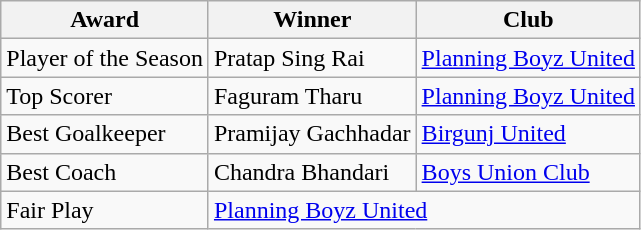<table class="wikitable">
<tr>
<th>Award</th>
<th>Winner</th>
<th>Club</th>
</tr>
<tr>
<td>Player of the Season</td>
<td> Pratap Sing Rai</td>
<td><a href='#'>Planning Boyz United</a></td>
</tr>
<tr>
<td>Top Scorer</td>
<td> Faguram Tharu</td>
<td><a href='#'>Planning Boyz United</a></td>
</tr>
<tr>
<td>Best Goalkeeper</td>
<td> Pramijay Gachhadar</td>
<td><a href='#'>Birgunj United</a></td>
</tr>
<tr>
<td>Best Coach</td>
<td> Chandra Bhandari</td>
<td><a href='#'>Boys Union Club</a></td>
</tr>
<tr>
<td>Fair Play</td>
<td colspan="2"><a href='#'>Planning Boyz United</a></td>
</tr>
</table>
